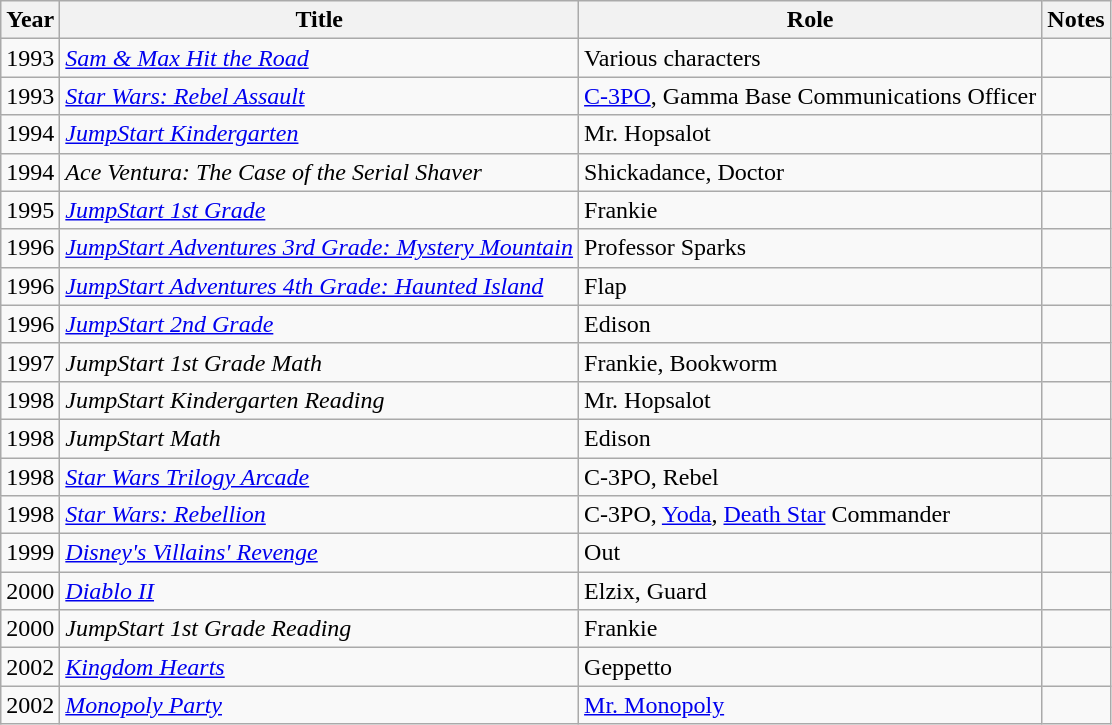<table class="wikitable sortable">
<tr>
<th>Year</th>
<th>Title</th>
<th>Role</th>
<th>Notes</th>
</tr>
<tr>
<td>1993</td>
<td><em><a href='#'>Sam & Max Hit the Road</a></em></td>
<td>Various characters</td>
<td></td>
</tr>
<tr>
<td>1993</td>
<td><em><a href='#'>Star Wars: Rebel Assault</a></em></td>
<td><a href='#'>C-3PO</a>, Gamma Base Communications Officer</td>
<td></td>
</tr>
<tr>
<td>1994</td>
<td><em><a href='#'>JumpStart Kindergarten</a></em></td>
<td>Mr. Hopsalot</td>
<td></td>
</tr>
<tr>
<td>1994</td>
<td><em>Ace Ventura: The Case of the Serial Shaver</em></td>
<td>Shickadance, Doctor</td>
<td></td>
</tr>
<tr>
<td>1995</td>
<td><em><a href='#'>JumpStart 1st Grade</a></em></td>
<td>Frankie</td>
<td></td>
</tr>
<tr>
<td>1996</td>
<td><em><a href='#'>JumpStart Adventures 3rd Grade: Mystery Mountain</a></em></td>
<td>Professor Sparks</td>
<td></td>
</tr>
<tr>
<td>1996</td>
<td><em><a href='#'>JumpStart Adventures 4th Grade: Haunted Island</a></em></td>
<td>Flap</td>
<td></td>
</tr>
<tr>
<td>1996</td>
<td><em><a href='#'>JumpStart 2nd Grade</a></em></td>
<td>Edison</td>
<td></td>
</tr>
<tr>
<td>1997</td>
<td><em>JumpStart 1st Grade Math</em></td>
<td>Frankie, Bookworm</td>
<td></td>
</tr>
<tr>
<td>1998</td>
<td><em>JumpStart Kindergarten Reading</em></td>
<td>Mr. Hopsalot</td>
<td></td>
</tr>
<tr>
<td>1998</td>
<td><em>JumpStart Math</em></td>
<td>Edison</td>
<td></td>
</tr>
<tr>
<td>1998</td>
<td><em><a href='#'>Star Wars Trilogy Arcade</a></em></td>
<td>C-3PO, Rebel</td>
<td></td>
</tr>
<tr>
<td>1998</td>
<td><em><a href='#'>Star Wars: Rebellion</a></em></td>
<td>C-3PO, <a href='#'>Yoda</a>, <a href='#'>Death Star</a> Commander</td>
<td></td>
</tr>
<tr>
<td>1999</td>
<td><em><a href='#'>Disney's Villains' Revenge</a></em></td>
<td>Out</td>
<td></td>
</tr>
<tr>
<td>2000</td>
<td><em><a href='#'>Diablo II</a></em></td>
<td>Elzix, Guard</td>
<td></td>
</tr>
<tr>
<td>2000</td>
<td><em>JumpStart 1st Grade Reading</em></td>
<td>Frankie</td>
<td></td>
</tr>
<tr>
<td>2002</td>
<td><em><a href='#'>Kingdom Hearts</a></em></td>
<td>Geppetto</td>
<td></td>
</tr>
<tr>
<td>2002</td>
<td><em><a href='#'>Monopoly Party</a></em></td>
<td><a href='#'>Mr. Monopoly</a></td>
<td></td>
</tr>
</table>
